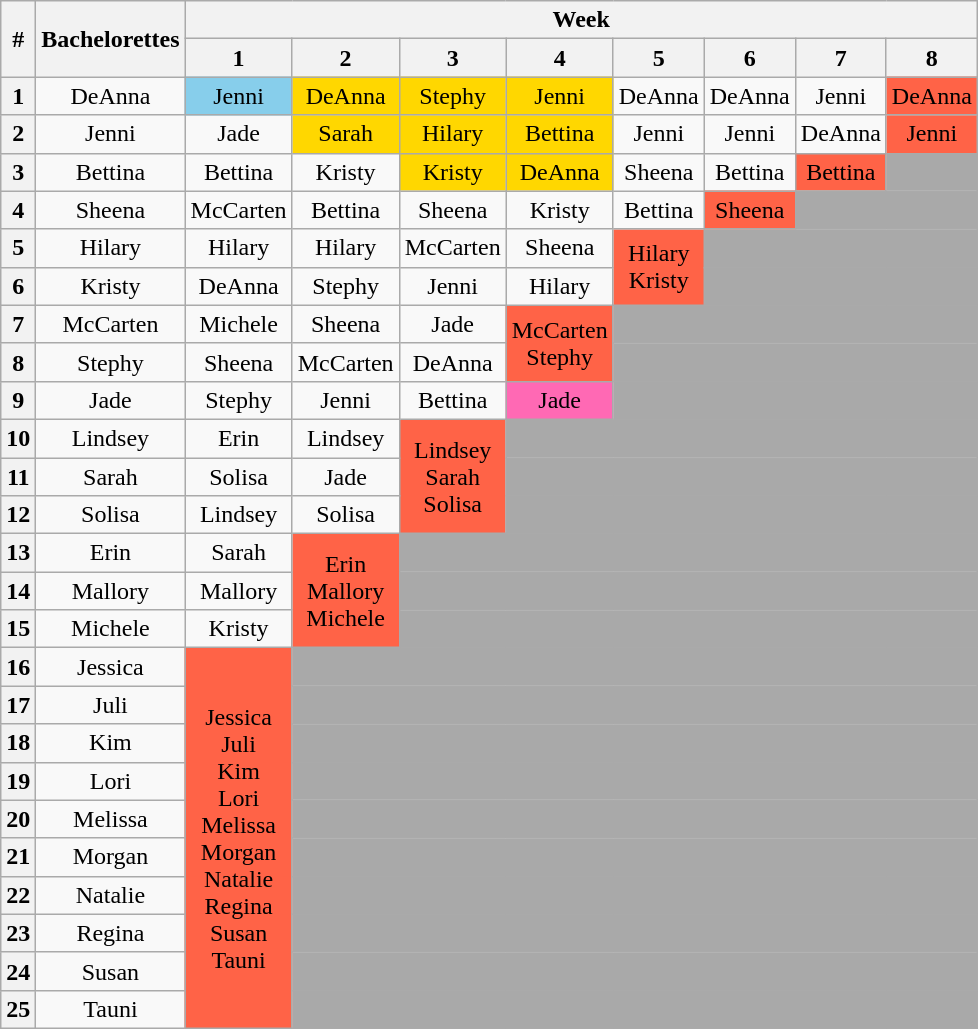<table class="wikitable" style="text-align:center">
<tr>
<th rowspan=2>#</th>
<th rowspan=2>Bachelorettes</th>
<th colspan=9>Week</th>
</tr>
<tr>
<th>1</th>
<th>2</th>
<th>3</th>
<th>4</th>
<th>5</th>
<th>6</th>
<th>7</th>
<th>8</th>
</tr>
<tr>
<th>1</th>
<td>DeAnna</td>
<td style="background:skyblue;">Jenni</td>
<td style="background:gold;">DeAnna</td>
<td style="background:gold;">Stephy</td>
<td style="background:gold;">Jenni</td>
<td>DeAnna</td>
<td>DeAnna</td>
<td>Jenni</td>
<td style="background:tomato;">DeAnna</td>
</tr>
<tr>
<th>2</th>
<td>Jenni</td>
<td>Jade</td>
<td style="background:gold;">Sarah</td>
<td style="background:gold;">Hilary</td>
<td style="background:gold;">Bettina</td>
<td>Jenni</td>
<td>Jenni</td>
<td>DeAnna</td>
<td style="background:tomato;">Jenni</td>
</tr>
<tr>
<th>3</th>
<td>Bettina</td>
<td>Bettina</td>
<td>Kristy</td>
<td style="background:gold;">Kristy</td>
<td style="background:gold;">DeAnna</td>
<td>Sheena</td>
<td>Bettina</td>
<td style="background:tomato;">Bettina</td>
<td style="background:darkgray;"></td>
</tr>
<tr>
<th>4</th>
<td>Sheena</td>
<td>McCarten</td>
<td>Bettina</td>
<td>Sheena</td>
<td>Kristy</td>
<td>Bettina</td>
<td style="background:tomato;">Sheena</td>
<td style="background:darkgray;" colspan="2"></td>
</tr>
<tr>
<th>5</th>
<td>Hilary</td>
<td>Hilary</td>
<td>Hilary</td>
<td>McCarten</td>
<td>Sheena</td>
<td style="background:tomato;" rowspan="2">Hilary<br>Kristy</td>
<td style="background:darkgray;" colspan="3"></td>
</tr>
<tr>
<th>6</th>
<td>Kristy</td>
<td>DeAnna</td>
<td>Stephy</td>
<td>Jenni</td>
<td>Hilary</td>
<td style="background:darkgray;" colspan="3"></td>
</tr>
<tr>
<th>7</th>
<td>McCarten</td>
<td>Michele</td>
<td>Sheena</td>
<td>Jade</td>
<td style="background:tomato;" rowspan="2">McCarten<br>Stephy</td>
<td style="background:darkgray;" colspan="4"></td>
</tr>
<tr>
<th>8</th>
<td>Stephy</td>
<td>Sheena</td>
<td>McCarten</td>
<td>DeAnna</td>
<td style="background:darkgray;" colspan="4"></td>
</tr>
<tr>
<th>9</th>
<td>Jade</td>
<td>Stephy</td>
<td>Jenni</td>
<td>Bettina</td>
<td style="background:hotpink;">Jade</td>
<td style="background:darkgray;" colspan="4"></td>
</tr>
<tr>
<th>10</th>
<td>Lindsey</td>
<td>Erin</td>
<td>Lindsey</td>
<td style="background:tomato;" rowspan="3">Lindsey<br>Sarah<br>Solisa</td>
<td style="background:darkgray;" colspan="5"></td>
</tr>
<tr>
<th>11</th>
<td>Sarah</td>
<td>Solisa</td>
<td>Jade</td>
<td style="background:darkgray;" colspan="5"></td>
</tr>
<tr>
<th>12</th>
<td>Solisa</td>
<td>Lindsey</td>
<td>Solisa</td>
<td style="background:darkgray;" colspan="5"></td>
</tr>
<tr>
<th>13</th>
<td>Erin</td>
<td>Sarah</td>
<td style="background:tomato;" rowspan="3">Erin<br>Mallory<br>Michele</td>
<td style="background:darkgray;" colspan="6"></td>
</tr>
<tr>
<th>14</th>
<td>Mallory</td>
<td>Mallory</td>
<td style="background:darkgray;" colspan="6"></td>
</tr>
<tr>
<th>15</th>
<td>Michele</td>
<td>Kristy</td>
<td style="background:darkgray;" colspan="6"></td>
</tr>
<tr>
<th>16</th>
<td>Jessica</td>
<td style="background:tomato;" rowspan="10">Jessica<br>Juli<br>Kim<br>Lori<br>Melissa<br>Morgan<br>Natalie<br>Regina<br>Susan<br>Tauni</td>
<td style="background:darkgray;" colspan="7"></td>
</tr>
<tr>
<th>17</th>
<td>Juli</td>
<td style="background:darkgray;" colspan="7"></td>
</tr>
<tr>
<th>18</th>
<td>Kim</td>
<td style="background:darkgray;" colspan="7"></td>
</tr>
<tr>
<th>19</th>
<td>Lori</td>
<td style="background:darkgray;" colspan="7"></td>
</tr>
<tr>
<th>20</th>
<td>Melissa</td>
<td style="background:darkgray;" colspan="7"></td>
</tr>
<tr>
<th>21</th>
<td>Morgan</td>
<td style="background:darkgray;" colspan="7"></td>
</tr>
<tr>
<th>22</th>
<td>Natalie</td>
<td style="background:darkgray;" colspan="7"></td>
</tr>
<tr>
<th>23</th>
<td>Regina</td>
<td style="background:darkgray;" colspan="7"></td>
</tr>
<tr>
<th>24</th>
<td>Susan</td>
<td style="background:darkgray;" colspan="7"></td>
</tr>
<tr>
<th>25</th>
<td>Tauni</td>
<td style="background:darkgray;" colspan="7"></td>
</tr>
</table>
